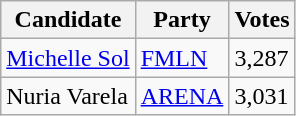<table class="wikitable">
<tr>
<th>Candidate</th>
<th>Party</th>
<th>Votes</th>
</tr>
<tr>
<td><a href='#'>Michelle Sol</a></td>
<td><a href='#'>FMLN</a></td>
<td>3,287</td>
</tr>
<tr>
<td>Nuria Varela</td>
<td><a href='#'>ARENA</a></td>
<td>3,031</td>
</tr>
</table>
